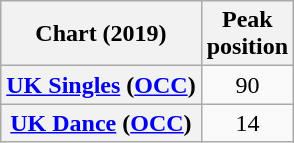<table class="wikitable sortable plainrowheaders" style="text-align:center">
<tr>
<th>Chart (2019)</th>
<th>Peak<br>position</th>
</tr>
<tr>
<th scope="row"><a href='#'>UK Singles</a> (<a href='#'>OCC</a>)</th>
<td>90</td>
</tr>
<tr>
<th scope="row"><a href='#'>UK Dance</a> (<a href='#'>OCC</a>)</th>
<td>14</td>
</tr>
</table>
